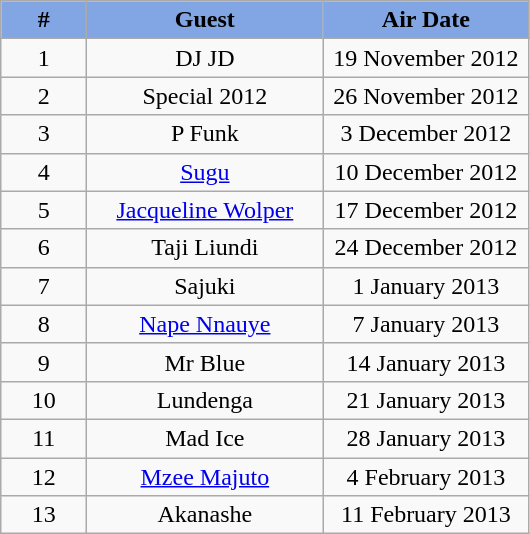<table class="wikitable" style="text-align:center;">
<tr>
<th width="50" style="background:#81a6e3">#</th>
<th width="150" style="background:#81a6e3">Guest</th>
<th width="130" style="background:#81a6e3">Air Date</th>
</tr>
<tr>
<td>1</td>
<td>DJ JD</td>
<td>19 November 2012</td>
</tr>
<tr>
<td>2</td>
<td>Special 2012</td>
<td>26 November 2012</td>
</tr>
<tr>
<td>3</td>
<td>P Funk</td>
<td>3 December 2012</td>
</tr>
<tr>
<td>4</td>
<td><a href='#'>Sugu</a></td>
<td>10 December 2012</td>
</tr>
<tr>
<td>5</td>
<td><a href='#'>Jacqueline Wolper</a></td>
<td>17 December 2012</td>
</tr>
<tr>
<td>6</td>
<td>Taji Liundi</td>
<td>24 December 2012</td>
</tr>
<tr>
<td>7</td>
<td>Sajuki</td>
<td>1 January 2013</td>
</tr>
<tr>
<td>8</td>
<td><a href='#'>Nape Nnauye</a></td>
<td>7 January 2013</td>
</tr>
<tr>
<td>9</td>
<td>Mr Blue</td>
<td>14 January 2013</td>
</tr>
<tr>
<td>10</td>
<td>Lundenga</td>
<td>21 January 2013</td>
</tr>
<tr>
<td>11</td>
<td>Mad Ice</td>
<td>28 January 2013</td>
</tr>
<tr>
<td>12</td>
<td><a href='#'>Mzee Majuto</a></td>
<td>4 February 2013</td>
</tr>
<tr>
<td>13</td>
<td>Akanashe</td>
<td>11 February 2013</td>
</tr>
</table>
